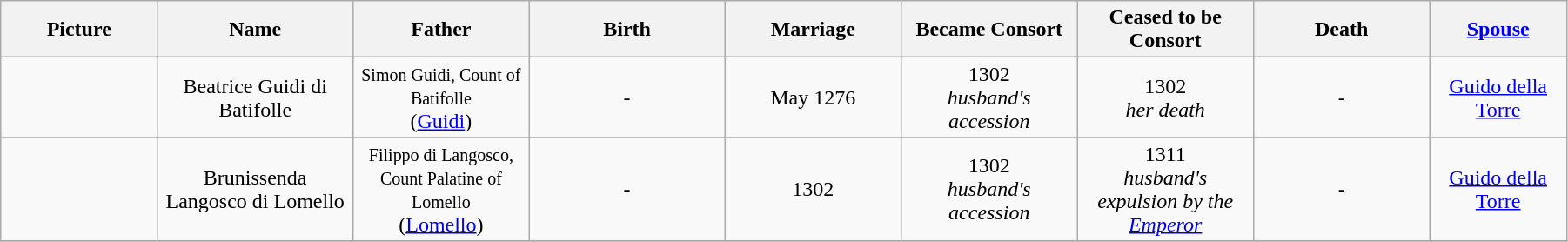<table width=95% class="wikitable">
<tr>
<th width = "8%">Picture</th>
<th width = "10%">Name</th>
<th width = "9%">Father</th>
<th width = "10%">Birth</th>
<th width = "9%">Marriage</th>
<th width = "9%">Became Consort</th>
<th width = "9%">Ceased to be Consort</th>
<th width = "9%">Death</th>
<th width = "7%"><a href='#'>Spouse</a></th>
</tr>
<tr>
<td align="center"></td>
<td align="center">Beatrice Guidi di Batifolle</td>
<td align="center"><small>Simon Guidi, Count of Batifolle</small><br>(<a href='#'>Guidi</a>)</td>
<td align="center">-</td>
<td align="center">May 1276</td>
<td align="center">1302<br><em>husband's accession</em></td>
<td align="center">1302<br><em>her death</em></td>
<td align="center">-</td>
<td align="center"><a href='#'>Guido della Torre</a></td>
</tr>
<tr>
</tr>
<tr>
<td align="center"></td>
<td align="center">Brunissenda Langosco di Lomello</td>
<td align="center"><small>Filippo di Langosco, Count Palatine of Lomello</small><br>(<a href='#'>Lomello</a>)</td>
<td align="center">-</td>
<td align="center">1302</td>
<td align="center">1302<br><em>husband's accession</em></td>
<td align="center">1311<br><em>husband's expulsion by the <a href='#'>Emperor</a></em></td>
<td align="center">-</td>
<td align="center"><a href='#'>Guido della Torre</a></td>
</tr>
<tr>
</tr>
</table>
